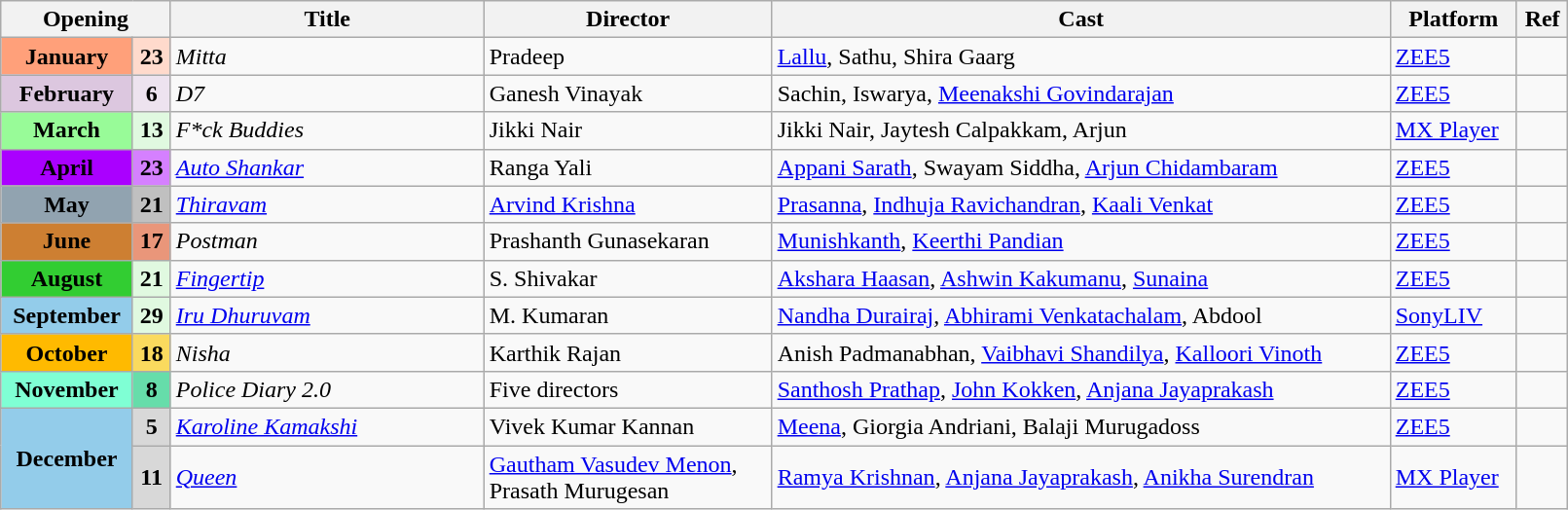<table class="wikitable" width="85%">
<tr>
<th colspan="2">Opening</th>
<th style="width:20%;">Title</th>
<th>Director</th>
<th>Cast</th>
<th>Platform</th>
<th>Ref</th>
</tr>
<tr>
<td style="text-align:center; background:#ffa07a; textcolor:#000;"><strong>January</strong></td>
<td style="text-align:center; background:#ffdacc;"><strong>23</strong></td>
<td><em>Mitta</em></td>
<td>Pradeep</td>
<td><a href='#'>Lallu</a>, Sathu, Shira Gaarg</td>
<td><a href='#'>ZEE5</a></td>
<td></td>
</tr>
<tr>
<td style="text-align:center; background:#dcc7df; textcolor:#000;"><strong>February</strong></td>
<td style="text-align:center; background:#ede3ef;"><strong>6</strong></td>
<td><em>D7</em></td>
<td>Ganesh Vinayak</td>
<td>Sachin, Iswarya, <a href='#'>Meenakshi Govindarajan</a></td>
<td><a href='#'>ZEE5</a></td>
<td></td>
</tr>
<tr>
<td style="text-align:center; background:#98fb98; textcolor:#000;"><strong>March</strong></td>
<td style="text-align:center; background:#e0f9e0;"><strong>13</strong></td>
<td><em>F*ck Buddies</em></td>
<td>Jikki Nair</td>
<td>Jikki Nair, Jaytesh Calpakkam, Arjun</td>
<td><a href='#'>MX Player</a></td>
<td></td>
</tr>
<tr>
<td style="text-align:center; background:#a0f; textcolor:#d580ff;"><strong>April</strong></td>
<td style="text-align:center; background:#d580ff;"><strong>23</strong></td>
<td><em><a href='#'>Auto Shankar</a></em></td>
<td>Ranga Yali</td>
<td><a href='#'>Appani Sarath</a>, Swayam Siddha, <a href='#'>Arjun Chidambaram</a></td>
<td><a href='#'>ZEE5</a></td>
<td></td>
</tr>
<tr>
<td style="text-align:center; background:#91a3b0; textcolor:#000;"><strong>May</strong></td>
<td style="text-align:center; background:silver;"><strong>21</strong></td>
<td><em><a href='#'>Thiravam</a></em></td>
<td><a href='#'>Arvind Krishna</a></td>
<td><a href='#'>Prasanna</a>, <a href='#'>Indhuja Ravichandran</a>, <a href='#'>Kaali Venkat</a></td>
<td><a href='#'>ZEE5</a></td>
<td></td>
</tr>
<tr>
<td style="text-align:center; background:#cd7f32; textcolor:#000;"><strong>June</strong></td>
<td style="text-align:center; background:#e9967a;"><strong>17</strong></td>
<td><em>Postman</em></td>
<td>Prashanth Gunasekaran</td>
<td><a href='#'>Munishkanth</a>, <a href='#'>Keerthi Pandian</a></td>
<td><a href='#'>ZEE5</a></td>
<td></td>
</tr>
<tr>
<td style="text-align:center; background:#32cd32; textcolor:#000;"><strong>August</strong></td>
<td style="text-align:center; background:#e0f9e0;"><strong>21</strong></td>
<td><em><a href='#'>Fingertip</a></em></td>
<td>S. Shivakar</td>
<td><a href='#'>Akshara Haasan</a>, <a href='#'>Ashwin Kakumanu</a>, <a href='#'>Sunaina</a></td>
<td><a href='#'>ZEE5</a></td>
<td></td>
</tr>
<tr>
<td style="text-align:center; background:#93ccea; textcolor:#000;"><strong>September</strong></td>
<td style="text-align:center; background:#e0f9e0;"><strong>29</strong></td>
<td><em><a href='#'>Iru Dhuruvam</a></em></td>
<td>M. Kumaran</td>
<td><a href='#'>Nandha Durairaj</a>, <a href='#'>Abhirami Venkatachalam</a>, Abdool</td>
<td><a href='#'>SonyLIV</a></td>
<td></td>
</tr>
<tr>
<td style="text-align:center; background:#ffba00; textcolor:#000;"><strong>October</strong></td>
<td style="text-align:center; background:#fada5e;"><strong>18</strong></td>
<td><em>Nisha</em></td>
<td>Karthik Rajan</td>
<td>Anish Padmanabhan, <a href='#'>Vaibhavi Shandilya</a>, <a href='#'>Kalloori Vinoth</a></td>
<td><a href='#'>ZEE5</a></td>
<td></td>
</tr>
<tr>
<td style="text-align:center; background:#7fffd4; textcolor:#000;"><strong>November</strong></td>
<td style="text-align:center; background:#6da;"><strong>8</strong></td>
<td><em>Police Diary 2.0</em></td>
<td>Five directors</td>
<td><a href='#'>Santhosh Prathap</a>, <a href='#'>John Kokken</a>, <a href='#'>Anjana Jayaprakash</a></td>
<td><a href='#'>ZEE5</a></td>
<td></td>
</tr>
<tr>
<td rowspan="2" style="text-align:center; background:#93CCEA;"><strong>December</strong></td>
<td style="text-align:center; background:#6da; background:#d8d8d8;"><strong>5</strong></td>
<td><em><a href='#'>Karoline Kamakshi</a></em></td>
<td>Vivek Kumar Kannan</td>
<td><a href='#'>Meena</a>, Giorgia Andriani, Balaji Murugadoss</td>
<td><a href='#'>ZEE5</a></td>
<td></td>
</tr>
<tr>
<td style="text-align:center; background:#6da; background:#d8d8d8;"><strong>11</strong></td>
<td><em><a href='#'>Queen</a></em></td>
<td><a href='#'>Gautham Vasudev Menon</a>, <br>Prasath Murugesan</td>
<td><a href='#'>Ramya Krishnan</a>, <a href='#'>Anjana Jayaprakash</a>, <a href='#'>Anikha Surendran</a></td>
<td><a href='#'>MX Player</a></td>
<td></td>
</tr>
</table>
